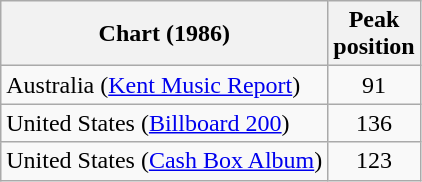<table class="wikitable">
<tr>
<th>Chart (1986)</th>
<th>Peak<br>position</th>
</tr>
<tr>
<td>Australia (<a href='#'>Kent Music Report</a>)</td>
<td style="text-align:center;">91</td>
</tr>
<tr>
<td>United States (<a href='#'>Billboard 200</a>)</td>
<td style="text-align:center;">136</td>
</tr>
<tr>
<td>United States (<a href='#'>Cash Box Album</a>)</td>
<td style="text-align:center;">123</td>
</tr>
</table>
